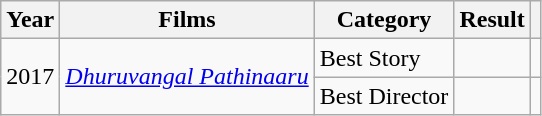<table class="wikitable sortable">
<tr>
<th>Year</th>
<th>Films</th>
<th>Category</th>
<th>Result</th>
<th></th>
</tr>
<tr>
<td Rowspan = 2>2017</td>
<td Rowspan = 2><em><a href='#'>Dhuruvangal Pathinaaru</a></em></td>
<td>Best Story</td>
<td></td>
<td></td>
</tr>
<tr>
<td>Best Director</td>
<td></td>
<td></td>
</tr>
</table>
